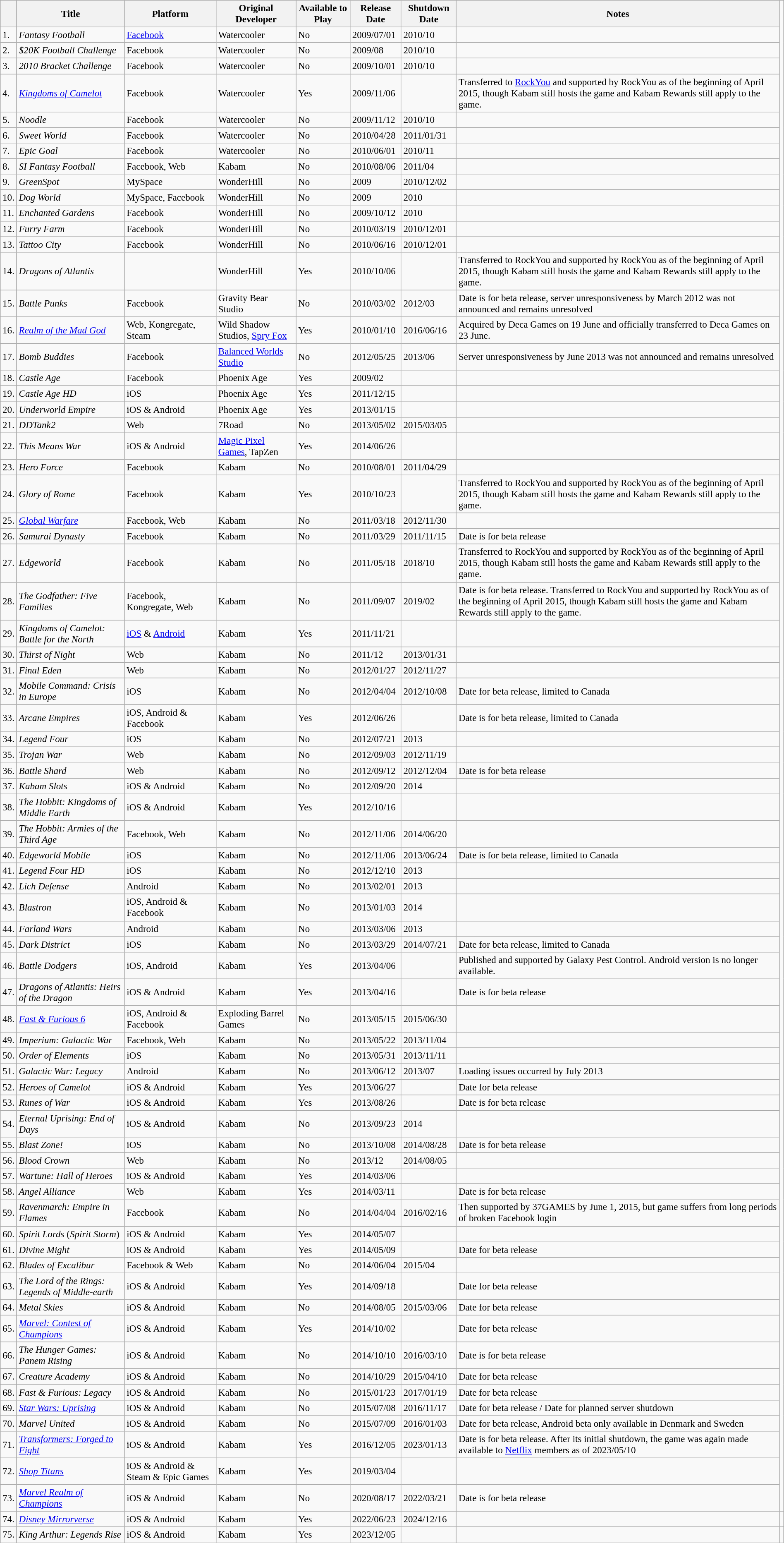<table class="wikitable sortable" style="width:100%; font-size:96%;">
<tr>
<th></th>
<th>Title</th>
<th>Platform</th>
<th>Original Developer</th>
<th>Available to Play</th>
<th>Release Date</th>
<th>Shutdown Date</th>
<th>Notes</th>
</tr>
<tr>
<td>1.</td>
<td><em>Fantasy Football</em></td>
<td><a href='#'>Facebook</a></td>
<td>Watercooler</td>
<td>No</td>
<td>2009/07/01</td>
<td>2010/10</td>
<td></td>
</tr>
<tr>
<td>2.</td>
<td><em>$20K Football Challenge</em></td>
<td>Facebook</td>
<td>Watercooler</td>
<td>No</td>
<td>2009/08</td>
<td>2010/10</td>
<td></td>
</tr>
<tr>
<td>3.</td>
<td><em>2010 Bracket Challenge</em></td>
<td>Facebook</td>
<td>Watercooler</td>
<td>No</td>
<td>2009/10/01</td>
<td>2010/10</td>
<td></td>
</tr>
<tr>
<td>4.</td>
<td><em><a href='#'>Kingdoms of Camelot</a></em></td>
<td>Facebook</td>
<td>Watercooler</td>
<td>Yes</td>
<td>2009/11/06</td>
<td></td>
<td>Transferred to <a href='#'>RockYou</a> and supported by RockYou as of the beginning of April 2015, though Kabam still hosts the game and Kabam Rewards still apply to the game.</td>
</tr>
<tr>
<td>5.</td>
<td><em>Noodle</em></td>
<td>Facebook</td>
<td>Watercooler</td>
<td>No</td>
<td>2009/11/12</td>
<td>2010/10</td>
<td></td>
</tr>
<tr>
<td>6.</td>
<td><em>Sweet World</em></td>
<td>Facebook</td>
<td>Watercooler</td>
<td>No</td>
<td>2010/04/28</td>
<td>2011/01/31</td>
<td></td>
</tr>
<tr>
<td>7.</td>
<td><em>Epic Goal</em></td>
<td>Facebook</td>
<td>Watercooler</td>
<td>No</td>
<td>2010/06/01</td>
<td>2010/11</td>
<td></td>
</tr>
<tr>
<td>8.</td>
<td><em>SI Fantasy Football</em></td>
<td>Facebook, Web</td>
<td>Kabam</td>
<td>No</td>
<td>2010/08/06</td>
<td>2011/04</td>
<td></td>
</tr>
<tr>
<td>9.</td>
<td><em>GreenSpot</em></td>
<td>MySpace</td>
<td>WonderHill</td>
<td>No</td>
<td>2009</td>
<td>2010/12/02</td>
<td></td>
</tr>
<tr>
<td>10.</td>
<td><em>Dog World</em></td>
<td>MySpace, Facebook</td>
<td>WonderHill</td>
<td>No</td>
<td>2009</td>
<td>2010</td>
<td></td>
</tr>
<tr>
<td>11.</td>
<td><em>Enchanted Gardens</em></td>
<td>Facebook</td>
<td>WonderHill</td>
<td>No</td>
<td>2009/10/12</td>
<td>2010</td>
<td></td>
</tr>
<tr>
<td>12.</td>
<td><em>Furry Farm</em></td>
<td>Facebook</td>
<td>WonderHill</td>
<td>No</td>
<td>2010/03/19</td>
<td>2010/12/01</td>
<td></td>
</tr>
<tr>
<td>13.</td>
<td><em>Tattoo City</em></td>
<td>Facebook</td>
<td>WonderHill</td>
<td>No</td>
<td>2010/06/16</td>
<td>2010/12/01</td>
<td></td>
</tr>
<tr>
<td>14.</td>
<td><em>Dragons of Atlantis</em></td>
<td></td>
<td>WonderHill</td>
<td>Yes</td>
<td>2010/10/06</td>
<td></td>
<td>Transferred to RockYou and supported by RockYou as of the beginning of April 2015, though Kabam still hosts the game and Kabam Rewards still apply to the game.</td>
</tr>
<tr>
<td>15.</td>
<td><em>Battle Punks</em></td>
<td>Facebook</td>
<td>Gravity Bear Studio</td>
<td>No</td>
<td>2010/03/02</td>
<td>2012/03</td>
<td>Date is for beta release, server unresponsiveness by March 2012 was not announced and remains unresolved</td>
</tr>
<tr>
<td>16.</td>
<td><em><a href='#'>Realm of the Mad God</a></em></td>
<td>Web, Kongregate, Steam</td>
<td>Wild Shadow Studios, <a href='#'>Spry Fox</a></td>
<td>Yes</td>
<td>2010/01/10</td>
<td>2016/06/16</td>
<td>Acquired by Deca Games on 19 June and officially transferred to Deca Games on 23 June.</td>
</tr>
<tr>
<td>17.</td>
<td><em>Bomb Buddies</em></td>
<td>Facebook</td>
<td><a href='#'>Balanced Worlds Studio</a></td>
<td>No</td>
<td>2012/05/25</td>
<td>2013/06</td>
<td>Server unresponsiveness by June 2013 was not announced and remains unresolved</td>
</tr>
<tr>
<td>18.</td>
<td><em>Castle Age</em></td>
<td>Facebook</td>
<td>Phoenix Age</td>
<td>Yes</td>
<td>2009/02</td>
<td></td>
<td></td>
</tr>
<tr>
<td>19.</td>
<td><em>Castle Age HD</em></td>
<td>iOS</td>
<td>Phoenix Age</td>
<td>Yes</td>
<td>2011/12/15</td>
<td></td>
<td></td>
</tr>
<tr>
<td>20.</td>
<td><em>Underworld Empire</em></td>
<td>iOS & Android</td>
<td>Phoenix Age</td>
<td>Yes</td>
<td>2013/01/15</td>
<td></td>
<td></td>
</tr>
<tr>
<td>21.</td>
<td><em>DDTank2</em></td>
<td>Web</td>
<td>7Road</td>
<td>No</td>
<td>2013/05/02</td>
<td>2015/03/05</td>
<td></td>
</tr>
<tr>
<td>22.</td>
<td><em>This Means War</em></td>
<td>iOS & Android</td>
<td><a href='#'>Magic Pixel Games</a>, TapZen</td>
<td>Yes</td>
<td>2014/06/26</td>
<td></td>
<td></td>
</tr>
<tr>
<td>23.</td>
<td><em>Hero Force</em></td>
<td>Facebook</td>
<td>Kabam</td>
<td>No</td>
<td>2010/08/01</td>
<td>2011/04/29</td>
<td></td>
</tr>
<tr>
<td>24.</td>
<td><em>Glory of Rome</em></td>
<td>Facebook</td>
<td>Kabam</td>
<td>Yes</td>
<td>2010/10/23</td>
<td></td>
<td>Transferred to RockYou and supported by RockYou as of the beginning of April 2015, though Kabam still hosts the game and Kabam Rewards still apply to the game.</td>
</tr>
<tr>
<td>25.</td>
<td><em><a href='#'>Global Warfare</a></em></td>
<td>Facebook, Web</td>
<td>Kabam</td>
<td>No</td>
<td>2011/03/18</td>
<td>2012/11/30</td>
<td></td>
</tr>
<tr>
<td>26.</td>
<td><em>Samurai Dynasty</em></td>
<td>Facebook</td>
<td>Kabam</td>
<td>No</td>
<td>2011/03/29</td>
<td>2011/11/15</td>
<td>Date is for beta release</td>
</tr>
<tr>
<td>27.</td>
<td><em>Edgeworld</em></td>
<td>Facebook</td>
<td>Kabam</td>
<td>No</td>
<td>2011/05/18</td>
<td>2018/10</td>
<td>Transferred to RockYou and supported by RockYou as of the beginning of April 2015, though Kabam still hosts the game and Kabam Rewards still apply to the game.</td>
</tr>
<tr>
<td>28.</td>
<td><em>The Godfather: Five Families</em></td>
<td>Facebook, Kongregate, Web</td>
<td>Kabam</td>
<td>No</td>
<td>2011/09/07</td>
<td>2019/02</td>
<td>Date is for beta release. Transferred to RockYou and supported by RockYou as of the beginning of April 2015, though Kabam still hosts the game and Kabam Rewards still apply to the game.</td>
</tr>
<tr>
<td>29.</td>
<td><em>Kingdoms of Camelot: Battle for the North</em></td>
<td><a href='#'>iOS</a> & <a href='#'>Android</a></td>
<td>Kabam</td>
<td>Yes</td>
<td>2011/11/21</td>
<td></td>
<td></td>
</tr>
<tr>
<td>30.</td>
<td><em>Thirst of Night</em></td>
<td>Web</td>
<td>Kabam</td>
<td>No</td>
<td>2011/12</td>
<td>2013/01/31</td>
<td></td>
</tr>
<tr>
<td>31.</td>
<td><em>Final Eden</em></td>
<td>Web</td>
<td>Kabam</td>
<td>No</td>
<td>2012/01/27</td>
<td>2012/11/27</td>
<td></td>
</tr>
<tr>
<td>32.</td>
<td><em>Mobile Command: Crisis in Europe</em></td>
<td>iOS</td>
<td>Kabam</td>
<td>No</td>
<td>2012/04/04</td>
<td>2012/10/08</td>
<td>Date for beta release, limited to Canada</td>
</tr>
<tr>
<td>33.</td>
<td><em>Arcane Empires</em></td>
<td>iOS, Android & Facebook</td>
<td>Kabam</td>
<td>Yes</td>
<td>2012/06/26</td>
<td></td>
<td>Date is for beta release, limited to Canada</td>
</tr>
<tr>
<td>34.</td>
<td><em>Legend Four</em></td>
<td>iOS</td>
<td>Kabam</td>
<td>No</td>
<td>2012/07/21</td>
<td>2013</td>
<td></td>
</tr>
<tr>
<td>35.</td>
<td><em>Trojan War</em></td>
<td>Web</td>
<td>Kabam</td>
<td>No</td>
<td>2012/09/03</td>
<td>2012/11/19</td>
<td></td>
</tr>
<tr>
<td>36.</td>
<td><em>Battle Shard</em></td>
<td>Web</td>
<td>Kabam</td>
<td>No</td>
<td>2012/09/12</td>
<td>2012/12/04</td>
<td>Date is for beta release</td>
</tr>
<tr>
<td>37.</td>
<td><em>Kabam Slots</em></td>
<td>iOS & Android</td>
<td>Kabam</td>
<td>No</td>
<td>2012/09/20</td>
<td>2014</td>
<td></td>
</tr>
<tr>
<td>38.</td>
<td><em>The Hobbit: Kingdoms of Middle Earth</em></td>
<td>iOS & Android</td>
<td>Kabam</td>
<td>Yes</td>
<td>2012/10/16</td>
<td></td>
<td></td>
</tr>
<tr>
<td>39.</td>
<td><em>The Hobbit: Armies of the Third Age</em></td>
<td>Facebook, Web</td>
<td>Kabam</td>
<td>No</td>
<td>2012/11/06</td>
<td>2014/06/20</td>
<td></td>
</tr>
<tr>
<td>40.</td>
<td><em>Edgeworld Mobile</em></td>
<td>iOS</td>
<td>Kabam</td>
<td>No</td>
<td>2012/11/06</td>
<td>2013/06/24</td>
<td>Date is for beta release, limited to Canada</td>
</tr>
<tr>
<td>41.</td>
<td><em>Legend Four HD</em></td>
<td>iOS</td>
<td>Kabam</td>
<td>No</td>
<td>2012/12/10</td>
<td>2013</td>
<td></td>
</tr>
<tr>
<td>42.</td>
<td><em>Lich Defense</em></td>
<td>Android</td>
<td>Kabam</td>
<td>No</td>
<td>2013/02/01</td>
<td>2013</td>
<td></td>
</tr>
<tr>
<td>43.</td>
<td><em>Blastron</em></td>
<td>iOS, Android & Facebook</td>
<td>Kabam</td>
<td>No</td>
<td>2013/01/03</td>
<td>2014</td>
<td></td>
</tr>
<tr>
<td>44.</td>
<td><em>Farland Wars</em></td>
<td>Android</td>
<td>Kabam</td>
<td>No</td>
<td>2013/03/06</td>
<td>2013</td>
<td></td>
</tr>
<tr>
<td>45.</td>
<td><em>Dark District</em></td>
<td>iOS</td>
<td>Kabam</td>
<td>No</td>
<td>2013/03/29</td>
<td>2014/07/21</td>
<td>Date for beta release, limited to Canada</td>
</tr>
<tr>
<td>46.</td>
<td><em>Battle Dodgers</em></td>
<td>iOS, Android</td>
<td>Kabam</td>
<td>Yes</td>
<td>2013/04/06</td>
<td></td>
<td>Published and supported by Galaxy Pest Control. Android version is no longer available.</td>
</tr>
<tr>
<td>47.</td>
<td><em>Dragons of Atlantis: Heirs of the Dragon</em></td>
<td>iOS & Android</td>
<td>Kabam</td>
<td>Yes</td>
<td>2013/04/16</td>
<td></td>
<td>Date is for beta release</td>
</tr>
<tr>
<td>48.</td>
<td><em><a href='#'>Fast & Furious 6</a></em></td>
<td>iOS, Android & Facebook</td>
<td>Exploding Barrel Games</td>
<td>No</td>
<td>2013/05/15</td>
<td>2015/06/30</td>
<td></td>
</tr>
<tr>
<td>49.</td>
<td><em>Imperium: Galactic War</em></td>
<td>Facebook, Web</td>
<td>Kabam</td>
<td>No</td>
<td>2013/05/22</td>
<td>2013/11/04</td>
<td></td>
</tr>
<tr>
<td>50.</td>
<td><em>Order of Elements</em></td>
<td>iOS</td>
<td>Kabam</td>
<td>No</td>
<td>2013/05/31</td>
<td>2013/11/11</td>
<td></td>
</tr>
<tr>
<td>51.</td>
<td><em>Galactic War: Legacy</em></td>
<td>Android</td>
<td>Kabam</td>
<td>No</td>
<td>2013/06/12</td>
<td>2013/07</td>
<td>Loading issues occurred by July 2013</td>
</tr>
<tr>
<td>52.</td>
<td><em>Heroes of Camelot</em></td>
<td>iOS & Android</td>
<td>Kabam</td>
<td>Yes</td>
<td>2013/06/27</td>
<td></td>
<td>Date for beta release</td>
</tr>
<tr>
<td>53.</td>
<td><em>Runes of War</em></td>
<td>iOS & Android</td>
<td>Kabam</td>
<td>Yes</td>
<td>2013/08/26</td>
<td></td>
<td>Date is for beta release</td>
</tr>
<tr>
<td>54.</td>
<td><em>Eternal Uprising: End of Days</em></td>
<td>iOS & Android</td>
<td>Kabam</td>
<td>No</td>
<td>2013/09/23</td>
<td>2014</td>
<td></td>
</tr>
<tr>
<td>55.</td>
<td><em>Blast Zone!</em></td>
<td>iOS</td>
<td>Kabam</td>
<td>No</td>
<td>2013/10/08</td>
<td>2014/08/28</td>
<td>Date is for beta release</td>
</tr>
<tr>
<td>56.</td>
<td><em>Blood Crown</em></td>
<td>Web</td>
<td>Kabam</td>
<td>No</td>
<td>2013/12</td>
<td>2014/08/05</td>
<td></td>
</tr>
<tr>
<td>57.</td>
<td><em>Wartune: Hall of Heroes</em></td>
<td>iOS & Android</td>
<td>Kabam</td>
<td>Yes</td>
<td>2014/03/06</td>
<td></td>
<td></td>
</tr>
<tr>
<td>58.</td>
<td><em>Angel Alliance</em></td>
<td>Web</td>
<td>Kabam</td>
<td>Yes</td>
<td>2014/03/11</td>
<td></td>
<td>Date is for beta release</td>
</tr>
<tr>
<td>59.</td>
<td><em>Ravenmarch: Empire in Flames</em></td>
<td>Facebook</td>
<td>Kabam</td>
<td>No</td>
<td>2014/04/04</td>
<td>2016/02/16</td>
<td>Then supported by 37GAMES by June 1, 2015, but game suffers from long periods of broken Facebook login</td>
</tr>
<tr>
<td>60.</td>
<td><em>Spirit Lords</em> (<em>Spirit Storm</em>)</td>
<td>iOS & Android</td>
<td>Kabam</td>
<td>Yes</td>
<td>2014/05/07</td>
<td></td>
<td></td>
</tr>
<tr>
<td>61.</td>
<td><em>Divine Might</em></td>
<td>iOS & Android</td>
<td>Kabam</td>
<td>Yes</td>
<td>2014/05/09</td>
<td></td>
<td>Date for beta release</td>
</tr>
<tr>
<td>62.</td>
<td><em>Blades of Excalibur</em></td>
<td>Facebook & Web</td>
<td>Kabam</td>
<td>No</td>
<td>2014/06/04</td>
<td>2015/04</td>
<td></td>
</tr>
<tr>
<td>63.</td>
<td><em>The Lord of the Rings: Legends of Middle-earth</em></td>
<td>iOS & Android</td>
<td>Kabam</td>
<td>Yes</td>
<td>2014/09/18</td>
<td></td>
<td>Date for beta release</td>
</tr>
<tr>
<td>64.</td>
<td><em>Metal Skies</em></td>
<td>iOS & Android</td>
<td>Kabam</td>
<td>No</td>
<td>2014/08/05</td>
<td>2015/03/06</td>
<td>Date for beta release</td>
</tr>
<tr>
<td>65.</td>
<td><em><a href='#'>Marvel: Contest of Champions</a></em></td>
<td>iOS & Android</td>
<td>Kabam</td>
<td>Yes</td>
<td>2014/10/02</td>
<td></td>
<td>Date for beta release</td>
</tr>
<tr>
<td>66.</td>
<td><em>The Hunger Games: Panem Rising</em></td>
<td>iOS & Android</td>
<td>Kabam</td>
<td>No</td>
<td>2014/10/10</td>
<td>2016/03/10</td>
<td>Date is for beta release</td>
</tr>
<tr>
<td>67.</td>
<td><em>Creature Academy</em></td>
<td>iOS & Android</td>
<td>Kabam</td>
<td>No</td>
<td>2014/10/29</td>
<td>2015/04/10</td>
<td>Date for beta release</td>
</tr>
<tr>
<td>68.</td>
<td><em>Fast & Furious: Legacy</em></td>
<td>iOS & Android</td>
<td>Kabam</td>
<td>No</td>
<td>2015/01/23</td>
<td>2017/01/19</td>
<td>Date for beta release</td>
</tr>
<tr>
<td>69.</td>
<td><em><a href='#'>Star Wars: Uprising</a></em></td>
<td>iOS & Android</td>
<td>Kabam</td>
<td>No</td>
<td>2015/07/08</td>
<td>2016/11/17</td>
<td>Date for beta release / Date for planned server shutdown</td>
</tr>
<tr>
<td>70.</td>
<td><em>Marvel United</em></td>
<td>iOS & Android</td>
<td>Kabam</td>
<td>No</td>
<td>2015/07/09</td>
<td>2016/01/03</td>
<td>Date for beta release, Android beta only available in Denmark and Sweden</td>
</tr>
<tr>
<td>71.</td>
<td><em><a href='#'>Transformers: Forged to Fight</a></em></td>
<td>iOS & Android</td>
<td>Kabam</td>
<td>Yes</td>
<td>2016/12/05</td>
<td>2023/01/13</td>
<td>Date is for beta release. After its initial shutdown, the game was again made available to <a href='#'>Netflix</a> members as of 2023/05/10</td>
</tr>
<tr>
<td>72.</td>
<td><em><a href='#'>Shop Titans</a></em></td>
<td>iOS & Android & Steam & Epic Games</td>
<td>Kabam</td>
<td>Yes</td>
<td>2019/03/04</td>
<td></td>
<td></td>
</tr>
<tr>
<td>73.</td>
<td><em><a href='#'>Marvel Realm of Champions</a></em></td>
<td>iOS & Android</td>
<td>Kabam</td>
<td>No</td>
<td>2020/08/17</td>
<td>2022/03/21</td>
<td>Date is for beta release</td>
</tr>
<tr>
<td>74.</td>
<td><em><a href='#'>Disney Mirrorverse</a></em></td>
<td>iOS & Android</td>
<td>Kabam</td>
<td>Yes</td>
<td>2022/06/23</td>
<td>2024/12/16</td>
<td></td>
<td></td>
</tr>
<tr>
<td>75.</td>
<td><em>King Arthur: Legends Rise</em></td>
<td>iOS & Android</td>
<td>Kabam</td>
<td>Yes</td>
<td>2023/12/05</td>
<td></td>
<td></td>
</tr>
</table>
